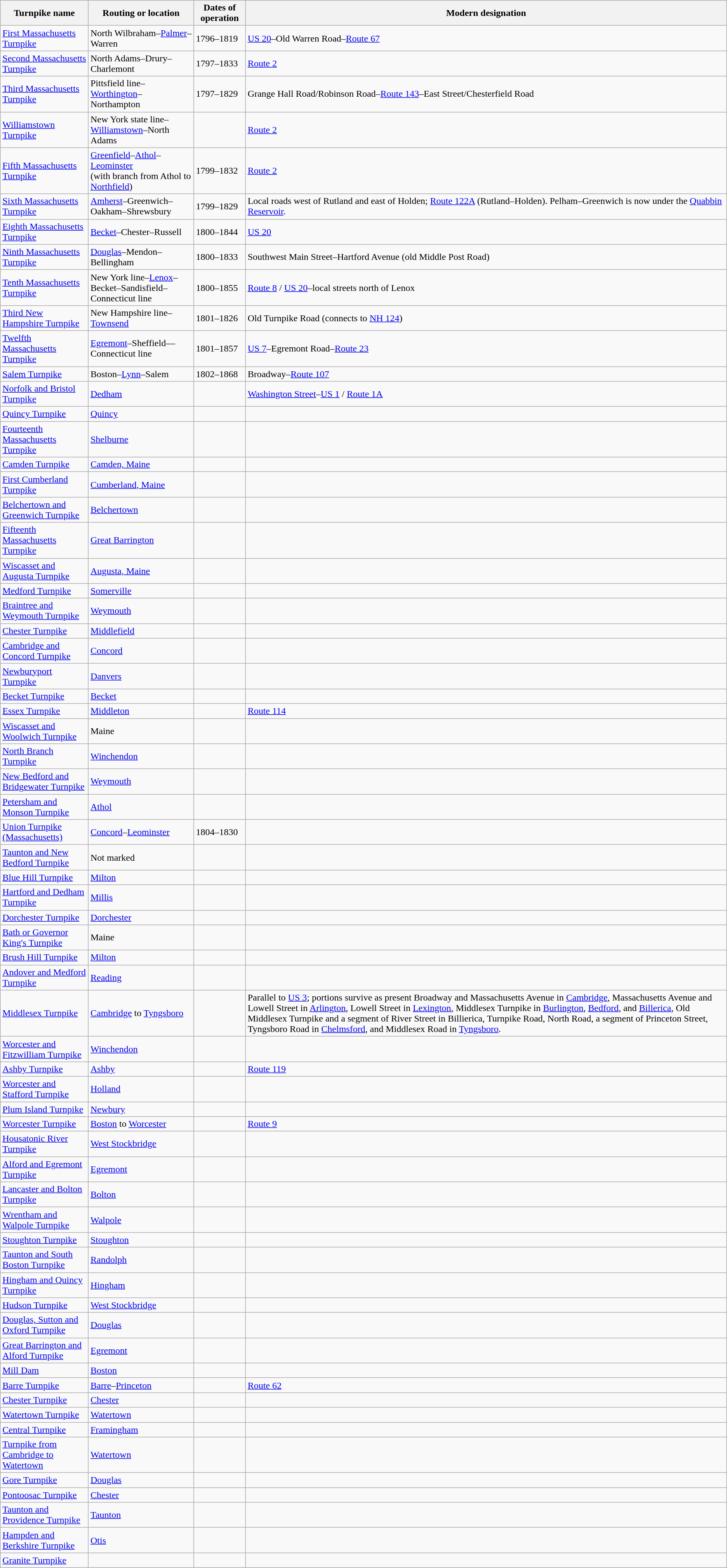<table class="wikitable sortable">
<tr>
<th>Turnpike name</th>
<th>Routing or location</th>
<th>Dates of operation</th>
<th>Modern designation</th>
</tr>
<tr>
<td><a href='#'>First Massachusetts Turnpike</a></td>
<td>North Wilbraham–<a href='#'>Palmer</a>–Warren</td>
<td>1796–1819</td>
<td><a href='#'>US 20</a>–Old Warren Road–<a href='#'>Route 67</a></td>
</tr>
<tr>
<td><a href='#'>Second Massachusetts Turnpike</a></td>
<td>North Adams–Drury–Charlemont</td>
<td>1797–1833</td>
<td><a href='#'>Route 2</a></td>
</tr>
<tr>
<td><a href='#'>Third Massachusetts Turnpike</a></td>
<td>Pittsfield line–<a href='#'>Worthington</a>–Northampton</td>
<td>1797–1829</td>
<td>Grange Hall Road/Robinson Road–<a href='#'>Route 143</a>–East Street/Chesterfield Road</td>
</tr>
<tr>
<td><a href='#'>Williamstown Turnpike</a></td>
<td>New York state line–<a href='#'>Williamstown</a>–North Adams</td>
<td></td>
<td><a href='#'>Route 2</a></td>
</tr>
<tr>
<td><a href='#'>Fifth Massachusetts Turnpike</a></td>
<td><a href='#'>Greenfield</a>–<a href='#'>Athol</a>–<a href='#'>Leominster</a><br>(with branch from Athol to <a href='#'>Northfield</a>)</td>
<td>1799–1832</td>
<td><a href='#'>Route 2</a></td>
</tr>
<tr>
<td><a href='#'>Sixth Massachusetts Turnpike</a></td>
<td><a href='#'>Amherst</a>–Greenwich–Oakham–Shrewsbury</td>
<td>1799–1829</td>
<td>Local roads west of Rutland and east of Holden; <a href='#'>Route 122A</a> (Rutland–Holden). Pelham–Greenwich is now under the <a href='#'>Quabbin Reservoir</a>.</td>
</tr>
<tr>
<td><a href='#'>Eighth Massachusetts Turnpike</a></td>
<td><a href='#'>Becket</a>–Chester–Russell</td>
<td>1800–1844</td>
<td><a href='#'>US 20</a></td>
</tr>
<tr>
<td><a href='#'>Ninth Massachusetts Turnpike</a></td>
<td><a href='#'>Douglas</a>–Mendon–Bellingham</td>
<td>1800–1833</td>
<td>Southwest Main Street–Hartford Avenue (old Middle Post Road)</td>
</tr>
<tr>
<td><a href='#'>Tenth Massachusetts Turnpike</a></td>
<td>New York line–<a href='#'>Lenox</a>–Becket–Sandisfield–Connecticut line</td>
<td>1800–1855</td>
<td><a href='#'>Route 8</a> / <a href='#'>US 20</a>–local streets north of Lenox</td>
</tr>
<tr>
<td><a href='#'>Third New Hampshire Turnpike</a></td>
<td>New Hampshire line–<a href='#'>Townsend</a></td>
<td>1801–1826</td>
<td>Old Turnpike Road (connects to <a href='#'>NH 124</a>)</td>
</tr>
<tr>
<td><a href='#'>Twelfth Massachusetts Turnpike</a></td>
<td><a href='#'>Egremont</a>–Sheffield—Connecticut line</td>
<td>1801–1857</td>
<td><a href='#'>US 7</a>–Egremont Road–<a href='#'>Route 23</a></td>
</tr>
<tr>
<td><a href='#'>Salem Turnpike</a></td>
<td>Boston–<a href='#'>Lynn</a>–Salem</td>
<td>1802–1868</td>
<td>Broadway–<a href='#'>Route 107</a></td>
</tr>
<tr>
<td><a href='#'>Norfolk and Bristol Turnpike</a></td>
<td><a href='#'>Dedham</a></td>
<td></td>
<td><a href='#'>Washington Street</a>–<a href='#'>US 1</a> / <a href='#'>Route 1A</a></td>
</tr>
<tr>
<td><a href='#'>Quincy Turnpike</a></td>
<td><a href='#'>Quincy</a></td>
<td></td>
<td></td>
</tr>
<tr>
<td><a href='#'>Fourteenth Massachusetts Turnpike</a></td>
<td><a href='#'>Shelburne</a></td>
<td></td>
<td></td>
</tr>
<tr>
<td><a href='#'>Camden Turnpike</a></td>
<td><a href='#'>Camden, Maine</a></td>
<td></td>
<td></td>
</tr>
<tr>
<td><a href='#'>First Cumberland Turnpike</a></td>
<td><a href='#'>Cumberland, Maine</a></td>
<td></td>
<td></td>
</tr>
<tr>
<td><a href='#'>Belchertown and Greenwich Turnpike</a></td>
<td><a href='#'>Belchertown</a></td>
<td></td>
<td></td>
</tr>
<tr>
<td><a href='#'>Fifteenth Massachusetts Turnpike</a></td>
<td><a href='#'>Great Barrington</a></td>
<td></td>
<td></td>
</tr>
<tr>
<td><a href='#'>Wiscasset and Augusta Turnpike</a></td>
<td><a href='#'>Augusta, Maine</a></td>
<td></td>
<td></td>
</tr>
<tr>
<td><a href='#'>Medford Turnpike</a></td>
<td><a href='#'>Somerville</a></td>
<td></td>
<td></td>
</tr>
<tr>
<td><a href='#'>Braintree and Weymouth Turnpike</a></td>
<td><a href='#'>Weymouth</a></td>
<td></td>
<td></td>
</tr>
<tr>
<td><a href='#'>Chester Turnpike</a></td>
<td><a href='#'>Middlefield</a></td>
<td></td>
<td></td>
</tr>
<tr>
<td><a href='#'>Cambridge and Concord Turnpike</a></td>
<td><a href='#'>Concord</a></td>
<td></td>
<td></td>
</tr>
<tr>
<td><a href='#'>Newburyport Turnpike</a></td>
<td><a href='#'>Danvers</a></td>
<td></td>
<td></td>
</tr>
<tr>
<td><a href='#'>Becket Turnpike</a></td>
<td><a href='#'>Becket</a></td>
<td></td>
<td></td>
</tr>
<tr>
<td><a href='#'>Essex Turnpike</a></td>
<td><a href='#'>Middleton</a></td>
<td></td>
<td><a href='#'>Route 114</a></td>
</tr>
<tr>
<td><a href='#'>Wiscasset and Woolwich Turnpike</a></td>
<td>Maine</td>
<td></td>
<td></td>
</tr>
<tr>
<td><a href='#'>North Branch Turnpike</a></td>
<td><a href='#'>Winchendon</a></td>
<td></td>
<td></td>
</tr>
<tr>
<td><a href='#'>New Bedford and Bridgewater Turnpike</a></td>
<td><a href='#'>Weymouth</a></td>
<td></td>
<td></td>
</tr>
<tr>
<td><a href='#'>Petersham and Monson Turnpike</a></td>
<td><a href='#'>Athol</a></td>
<td></td>
<td></td>
</tr>
<tr>
<td><a href='#'>Union Turnpike (Massachusetts)</a></td>
<td><a href='#'>Concord</a>–<a href='#'>Leominster</a></td>
<td>1804–1830</td>
<td></td>
</tr>
<tr>
<td><a href='#'>Taunton and New Bedford Turnpike</a></td>
<td>Not marked</td>
<td></td>
<td></td>
</tr>
<tr>
<td><a href='#'>Blue Hill Turnpike</a></td>
<td><a href='#'>Milton</a></td>
<td></td>
<td></td>
</tr>
<tr>
<td><a href='#'>Hartford and Dedham Turnpike</a></td>
<td><a href='#'>Millis</a></td>
<td></td>
<td></td>
</tr>
<tr>
<td><a href='#'>Dorchester Turnpike</a></td>
<td><a href='#'>Dorchester</a></td>
<td></td>
<td></td>
</tr>
<tr>
<td><a href='#'>Bath or Governor King's Turnpike</a></td>
<td>Maine</td>
<td></td>
<td></td>
</tr>
<tr>
<td><a href='#'>Brush Hill Turnpike</a></td>
<td><a href='#'>Milton</a></td>
<td></td>
<td></td>
</tr>
<tr>
<td><a href='#'>Andover and Medford Turnpike</a></td>
<td><a href='#'>Reading</a></td>
<td></td>
<td></td>
</tr>
<tr>
<td><a href='#'>Middlesex Turnpike</a></td>
<td><a href='#'>Cambridge</a> to <a href='#'>Tyngsboro</a></td>
<td></td>
<td>Parallel to <a href='#'>US 3</a>; portions survive as present Broadway and Massachusetts Avenue in <a href='#'>Cambridge</a>, Massachusetts Avenue and Lowell Street in <a href='#'>Arlington</a>, Lowell Street in <a href='#'>Lexington</a>, Middlesex Turnpike in <a href='#'>Burlington</a>, <a href='#'>Bedford</a>, and <a href='#'>Billerica</a>, Old Middlesex Turnpike and a segment of River Street in Billierica, Turnpike Road, North Road, a segment of Princeton Street, Tyngsboro Road in <a href='#'>Chelmsford</a>, and Middlesex Road in <a href='#'>Tyngsboro</a>.</td>
</tr>
<tr>
<td><a href='#'>Worcester and Fitzwilliam Turnpike</a></td>
<td><a href='#'>Winchendon</a></td>
<td></td>
<td></td>
</tr>
<tr>
<td><a href='#'>Ashby Turnpike</a></td>
<td><a href='#'>Ashby</a></td>
<td></td>
<td><a href='#'>Route 119</a></td>
</tr>
<tr>
<td><a href='#'>Worcester and Stafford Turnpike</a></td>
<td><a href='#'>Holland</a></td>
<td></td>
<td></td>
</tr>
<tr>
<td><a href='#'>Plum Island Turnpike</a></td>
<td><a href='#'>Newbury</a></td>
<td></td>
<td></td>
</tr>
<tr>
<td><a href='#'>Worcester Turnpike</a></td>
<td><a href='#'>Boston</a> to <a href='#'>Worcester</a></td>
<td></td>
<td><a href='#'>Route 9</a></td>
</tr>
<tr>
<td><a href='#'>Housatonic River Turnpike</a></td>
<td><a href='#'>West Stockbridge</a></td>
<td></td>
<td></td>
</tr>
<tr>
<td><a href='#'>Alford and Egremont Turnpike</a></td>
<td><a href='#'>Egremont</a></td>
<td></td>
<td></td>
</tr>
<tr>
<td><a href='#'>Lancaster and Bolton Turnpike</a></td>
<td><a href='#'>Bolton</a></td>
<td></td>
<td></td>
</tr>
<tr>
<td><a href='#'>Wrentham and Walpole Turnpike</a></td>
<td><a href='#'>Walpole</a></td>
<td></td>
<td></td>
</tr>
<tr>
<td><a href='#'>Stoughton Turnpike</a></td>
<td><a href='#'>Stoughton</a></td>
<td></td>
<td></td>
</tr>
<tr>
<td><a href='#'>Taunton and South Boston Turnpike</a></td>
<td><a href='#'>Randolph</a></td>
<td></td>
<td></td>
</tr>
<tr>
<td><a href='#'>Hingham and Quincy Turnpike</a></td>
<td><a href='#'>Hingham</a></td>
<td></td>
<td></td>
</tr>
<tr>
<td><a href='#'>Hudson Turnpike</a></td>
<td><a href='#'>West Stockbridge</a></td>
<td></td>
<td></td>
</tr>
<tr>
<td><a href='#'>Douglas, Sutton and Oxford Turnpike</a></td>
<td><a href='#'>Douglas</a></td>
<td></td>
<td></td>
</tr>
<tr>
<td><a href='#'>Great Barrington and Alford Turnpike</a></td>
<td><a href='#'>Egremont</a></td>
<td></td>
<td></td>
</tr>
<tr>
<td><a href='#'>Mill Dam</a></td>
<td><a href='#'>Boston</a></td>
<td></td>
<td></td>
</tr>
<tr>
<td><a href='#'>Barre Turnpike</a></td>
<td><a href='#'>Barre</a>–<a href='#'>Princeton</a></td>
<td></td>
<td><a href='#'>Route 62</a></td>
</tr>
<tr>
<td><a href='#'>Chester Turnpike</a></td>
<td><a href='#'>Chester</a></td>
<td></td>
<td></td>
</tr>
<tr>
<td><a href='#'>Watertown Turnpike</a></td>
<td><a href='#'>Watertown</a></td>
<td></td>
<td></td>
</tr>
<tr>
<td><a href='#'>Central Turnpike</a></td>
<td><a href='#'>Framingham</a></td>
<td></td>
<td></td>
</tr>
<tr>
<td><a href='#'>Turnpike from Cambridge to Watertown</a></td>
<td><a href='#'>Watertown</a></td>
<td></td>
<td></td>
</tr>
<tr>
<td><a href='#'>Gore Turnpike</a></td>
<td><a href='#'>Douglas</a></td>
<td></td>
<td></td>
</tr>
<tr>
<td><a href='#'>Pontoosac Turnpike</a></td>
<td><a href='#'>Chester</a></td>
<td></td>
<td></td>
</tr>
<tr>
<td><a href='#'>Taunton and Providence Turnpike</a></td>
<td><a href='#'>Taunton</a></td>
<td></td>
<td></td>
</tr>
<tr>
<td><a href='#'>Hampden and Berkshire Turnpike</a></td>
<td><a href='#'>Otis</a></td>
<td></td>
<td></td>
</tr>
<tr>
<td><a href='#'>Granite Turnpike</a></td>
<td></td>
<td></td>
<td></td>
</tr>
</table>
